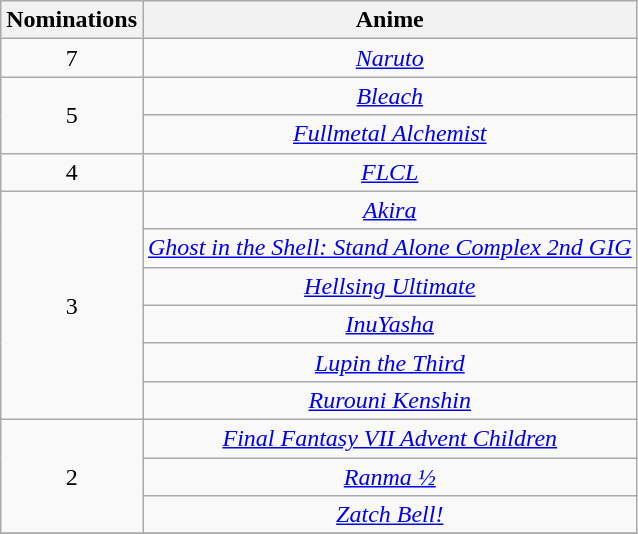<table class="wikitable" style="text-align: center">
<tr>
<th scope="col" width="55">Nominations</th>
<th scope="col" align="center">Anime</th>
</tr>
<tr>
<td>7</td>
<td><em><a href='#'>Naruto</a></em></td>
</tr>
<tr>
<td rowspan=2>5</td>
<td><em><a href='#'>Bleach</a></em></td>
</tr>
<tr>
<td><em><a href='#'>Fullmetal Alchemist</a></em></td>
</tr>
<tr>
<td>4</td>
<td><em><a href='#'>FLCL</a></em></td>
</tr>
<tr>
<td rowspan=6>3</td>
<td><em><a href='#'>Akira</a></em></td>
</tr>
<tr>
<td><em><a href='#'>Ghost in the Shell: Stand Alone Complex 2nd GIG</a></em></td>
</tr>
<tr>
<td><em><a href='#'>Hellsing Ultimate</a></em></td>
</tr>
<tr>
<td><em><a href='#'>InuYasha</a></em></td>
</tr>
<tr>
<td><em><a href='#'>Lupin the Third</a></em></td>
</tr>
<tr>
<td><em><a href='#'>Rurouni Kenshin</a></em></td>
</tr>
<tr>
<td rowspan=3>2</td>
<td><em><a href='#'>Final Fantasy VII Advent Children</a></em></td>
</tr>
<tr>
<td><em><a href='#'>Ranma ½</a></em></td>
</tr>
<tr>
<td><em><a href='#'>Zatch Bell!</a></em></td>
</tr>
<tr>
</tr>
</table>
